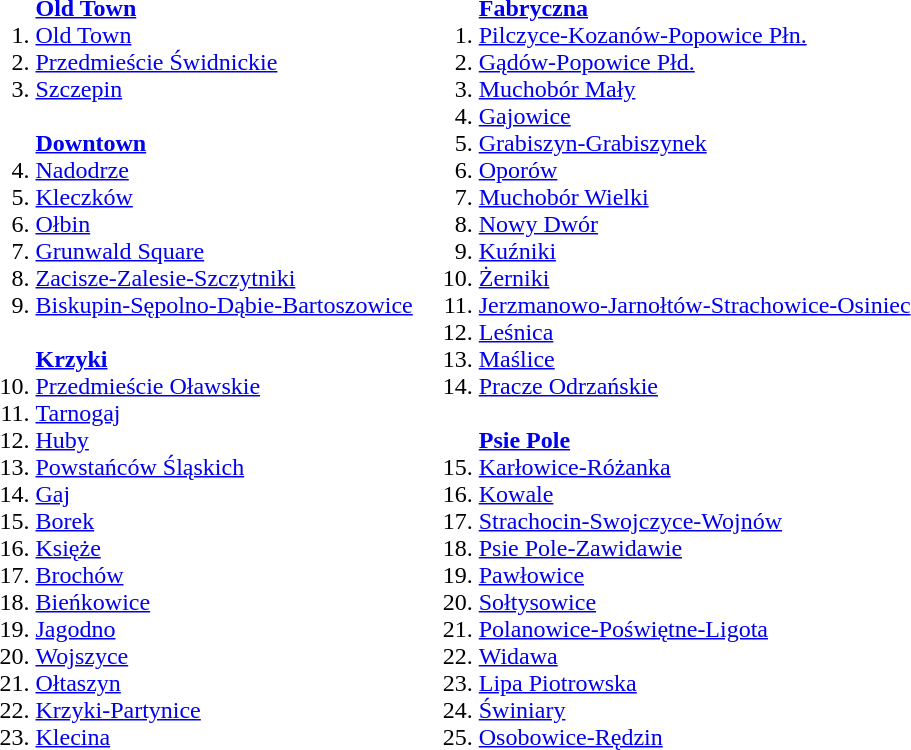<table style="width=100%;">
<tr>
<td></td>
<td><ol><br><strong><a href='#'>Old Town</a></strong>
<li><a href='#'>Old Town</a></li>
<li><a href='#'>Przedmieście Świdnickie</a></li>
<li><a href='#'>Szczepin</a></li>
<br><strong><a href='#'>Downtown</a></strong>
<li><a href='#'>Nadodrze</a></li>
<li><a href='#'>Kleczków</a></li>
<li><a href='#'>Ołbin</a></li>
<li><a href='#'>Grunwald Square</a></li>
<li><a href='#'>Zacisze-Zalesie-Szczytniki</a></li>
<li><a href='#'>Biskupin-Sępolno-Dąbie-Bartoszowice</a></li>
<br><strong><a href='#'>Krzyki</a></strong>
<li><a href='#'>Przedmieście Oławskie</a></li>
<li><a href='#'>Tarnogaj</a></li>
<li><a href='#'>Huby</a></li>
<li><a href='#'>Powstańców Śląskich</a></li>
<li><a href='#'>Gaj</a></li>
<li><a href='#'>Borek</a></li>
<li><a href='#'>Księże</a></li>
<li><a href='#'>Brochów</a></li>
<li><a href='#'>Bieńkowice</a></li>
<li><a href='#'>Jagodno</a></li>
<li><a href='#'>Wojszyce</a></li>
<li><a href='#'>Ołtaszyn</a></li>
<li><a href='#'>Krzyki-Partynice</a></li>
<li><a href='#'>Klecina</a></li>
</ol></td>
<td><ol><br><strong><a href='#'>Fabryczna</a></strong>
<li><a href='#'>Pilczyce-Kozanów-Popowice Płn.</a></li>
<li><a href='#'>Gądów-Popowice Płd.</a></li>
<li><a href='#'>Muchobór Mały</a></li>
<li><a href='#'>Gajowice</a></li>
<li><a href='#'>Grabiszyn-Grabiszynek</a></li>
<li><a href='#'>Oporów</a></li>
<li><a href='#'>Muchobór Wielki</a></li>
<li><a href='#'>Nowy Dwór</a></li>
<li><a href='#'>Kuźniki</a></li>
<li><a href='#'>Żerniki</a></li>
<li><a href='#'>Jerzmanowo-Jarnołtów-Strachowice-Osiniec</a></li>
<li><a href='#'>Leśnica</a></li>
<li><a href='#'>Maślice</a></li>
<li><a href='#'>Pracze Odrzańskie</a></li>
<br><strong><a href='#'>Psie Pole</a></strong>
<li><a href='#'>Karłowice-Różanka</a></li>
<li><a href='#'>Kowale</a></li>
<li><a href='#'>Strachocin-Swojczyce-Wojnów</a></li>
<li><a href='#'>Psie Pole-Zawidawie</a></li>
<li><a href='#'>Pawłowice</a></li>
<li><a href='#'>Sołtysowice</a></li>
<li><a href='#'>Polanowice-Poświętne-Ligota</a></li>
<li><a href='#'>Widawa</a></li>
<li><a href='#'>Lipa Piotrowska</a></li>
<li><a href='#'>Świniary</a></li>
<li><a href='#'>Osobowice-Rędzin</a></li>
</ol></td>
</tr>
</table>
